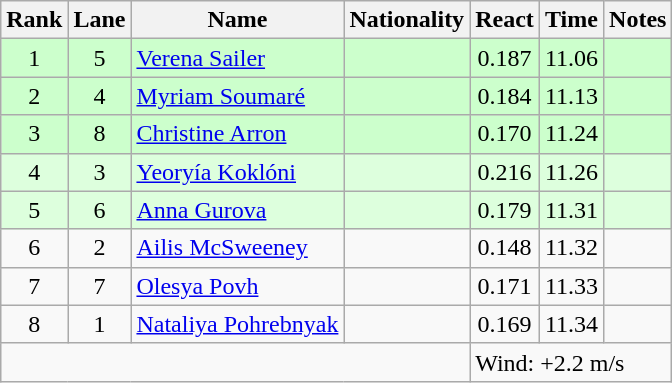<table class="wikitable sortable" style="text-align:center">
<tr>
<th>Rank</th>
<th>Lane</th>
<th>Name</th>
<th>Nationality</th>
<th>React</th>
<th>Time</th>
<th>Notes</th>
</tr>
<tr bgcolor=ccffcc>
<td>1</td>
<td>5</td>
<td align="left"><a href='#'>Verena Sailer</a></td>
<td align=left></td>
<td>0.187</td>
<td>11.06</td>
<td></td>
</tr>
<tr bgcolor=ccffcc>
<td>2</td>
<td>4</td>
<td align="left"><a href='#'>Myriam Soumaré</a></td>
<td align=left></td>
<td>0.184</td>
<td>11.13</td>
<td></td>
</tr>
<tr bgcolor=ccffcc>
<td>3</td>
<td>8</td>
<td align="left"><a href='#'>Christine Arron</a></td>
<td align=left></td>
<td>0.170</td>
<td>11.24</td>
<td></td>
</tr>
<tr bgcolor=ddffdd>
<td>4</td>
<td>3</td>
<td align="left"><a href='#'>Yeoryía Koklóni</a></td>
<td align=left></td>
<td>0.216</td>
<td>11.26</td>
<td></td>
</tr>
<tr bgcolor=ddffdd>
<td>5</td>
<td>6</td>
<td align="left"><a href='#'>Anna Gurova</a></td>
<td align=left></td>
<td>0.179</td>
<td>11.31</td>
<td></td>
</tr>
<tr>
<td>6</td>
<td>2</td>
<td align="left"><a href='#'>Ailis McSweeney</a></td>
<td align=left></td>
<td>0.148</td>
<td>11.32</td>
<td></td>
</tr>
<tr>
<td>7</td>
<td>7</td>
<td align="left"><a href='#'>Olesya Povh</a></td>
<td align=left></td>
<td>0.171</td>
<td>11.33</td>
<td></td>
</tr>
<tr>
<td>8</td>
<td>1</td>
<td align="left"><a href='#'>Nataliya Pohrebnyak</a></td>
<td align=left></td>
<td>0.169</td>
<td>11.34</td>
<td></td>
</tr>
<tr>
<td colspan=4></td>
<td colspan=3 align=left>Wind: +2.2 m/s</td>
</tr>
</table>
